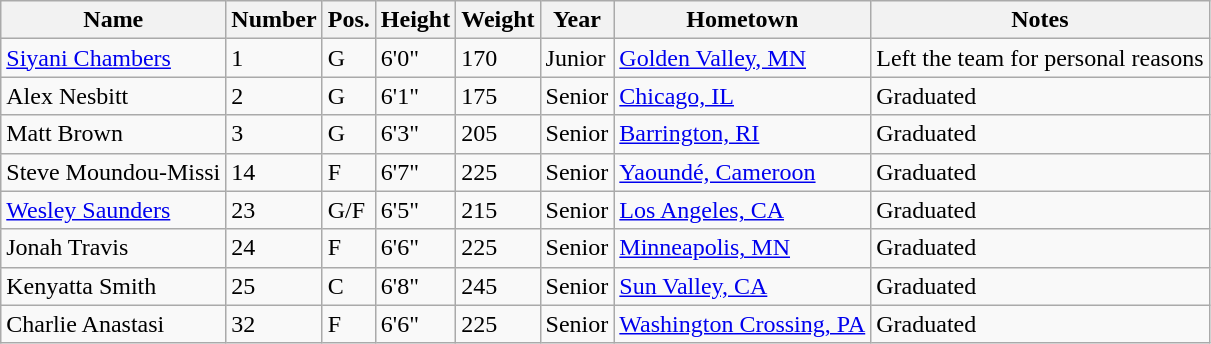<table class="wikitable sortable" border="1">
<tr>
<th>Name</th>
<th>Number</th>
<th>Pos.</th>
<th>Height</th>
<th>Weight</th>
<th>Year</th>
<th>Hometown</th>
<th class="unsortable">Notes</th>
</tr>
<tr>
<td><a href='#'>Siyani Chambers</a></td>
<td>1</td>
<td>G</td>
<td>6'0"</td>
<td>170</td>
<td>Junior</td>
<td><a href='#'>Golden Valley, MN</a></td>
<td>Left the team for personal reasons</td>
</tr>
<tr>
<td>Alex Nesbitt</td>
<td>2</td>
<td>G</td>
<td>6'1"</td>
<td>175</td>
<td>Senior</td>
<td><a href='#'>Chicago, IL</a></td>
<td>Graduated</td>
</tr>
<tr>
<td>Matt Brown</td>
<td>3</td>
<td>G</td>
<td>6'3"</td>
<td>205</td>
<td>Senior</td>
<td><a href='#'>Barrington, RI</a></td>
<td>Graduated</td>
</tr>
<tr>
<td>Steve Moundou-Missi</td>
<td>14</td>
<td>F</td>
<td>6'7"</td>
<td>225</td>
<td>Senior</td>
<td><a href='#'>Yaoundé, Cameroon</a></td>
<td>Graduated</td>
</tr>
<tr>
<td><a href='#'>Wesley Saunders</a></td>
<td>23</td>
<td>G/F</td>
<td>6'5"</td>
<td>215</td>
<td>Senior</td>
<td><a href='#'>Los Angeles, CA</a></td>
<td>Graduated</td>
</tr>
<tr>
<td>Jonah Travis</td>
<td>24</td>
<td>F</td>
<td>6'6"</td>
<td>225</td>
<td>Senior</td>
<td><a href='#'>Minneapolis, MN</a></td>
<td>Graduated</td>
</tr>
<tr>
<td>Kenyatta Smith</td>
<td>25</td>
<td>C</td>
<td>6'8"</td>
<td>245</td>
<td>Senior</td>
<td><a href='#'>Sun Valley, CA</a></td>
<td>Graduated</td>
</tr>
<tr>
<td>Charlie Anastasi</td>
<td>32</td>
<td>F</td>
<td>6'6"</td>
<td>225</td>
<td>Senior</td>
<td><a href='#'>Washington Crossing, PA</a></td>
<td>Graduated</td>
</tr>
</table>
